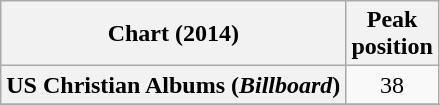<table class="wikitable plainrowheaders sortable" style="text-align:center;">
<tr>
<th scope="col">Chart (2014)</th>
<th scope="col">Peak<br>position</th>
</tr>
<tr>
<th scope="row">US Christian Albums (<em>Billboard</em>)</th>
<td>38</td>
</tr>
<tr>
</tr>
</table>
